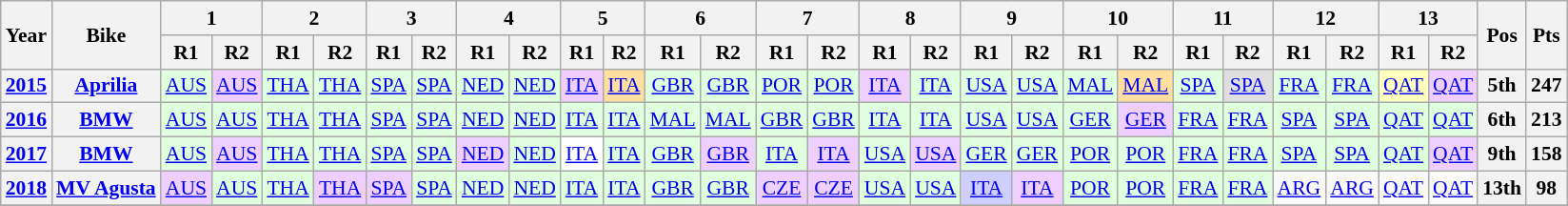<table class="wikitable" style="text-align:center; font-size:90%">
<tr>
<th valign="middle" rowspan=2>Year</th>
<th valign="middle" rowspan=2>Bike</th>
<th colspan=2>1</th>
<th colspan=2>2</th>
<th colspan=2>3</th>
<th colspan=2>4</th>
<th colspan=2>5</th>
<th colspan=2>6</th>
<th colspan=2>7</th>
<th colspan=2>8</th>
<th colspan=2>9</th>
<th colspan=2>10</th>
<th colspan=2>11</th>
<th colspan=2>12</th>
<th colspan=2>13</th>
<th rowspan=2>Pos</th>
<th rowspan=2>Pts</th>
</tr>
<tr>
<th>R1</th>
<th>R2</th>
<th>R1</th>
<th>R2</th>
<th>R1</th>
<th>R2</th>
<th>R1</th>
<th>R2</th>
<th>R1</th>
<th>R2</th>
<th>R1</th>
<th>R2</th>
<th>R1</th>
<th>R2</th>
<th>R1</th>
<th>R2</th>
<th>R1</th>
<th>R2</th>
<th>R1</th>
<th>R2</th>
<th>R1</th>
<th>R2</th>
<th>R1</th>
<th>R2</th>
<th>R1</th>
<th>R2</th>
</tr>
<tr>
<th><a href='#'>2015</a></th>
<th><a href='#'>Aprilia</a></th>
<td style="background:#dfffdf;"><a href='#'>AUS</a><br></td>
<td style="background:#efcfff;"><a href='#'>AUS</a><br></td>
<td style="background:#dfffdf;"><a href='#'>THA</a><br></td>
<td style="background:#dfffdf;"><a href='#'>THA</a><br></td>
<td style="background:#dfffdf;"><a href='#'>SPA</a><br></td>
<td style="background:#dfffdf;"><a href='#'>SPA</a><br></td>
<td style="background:#dfffdf;"><a href='#'>NED</a><br></td>
<td style="background:#dfffdf;"><a href='#'>NED</a><br></td>
<td style="background:#efcfff;"><a href='#'>ITA</a><br></td>
<td style="background:#ffdf9f;"><a href='#'>ITA</a><br></td>
<td style="background:#dfffdf;"><a href='#'>GBR</a><br></td>
<td style="background:#dfffdf;"><a href='#'>GBR</a><br></td>
<td style="background:#dfffdf;"><a href='#'>POR</a><br></td>
<td style="background:#dfffdf;"><a href='#'>POR</a><br></td>
<td style="background:#efcfff;"><a href='#'>ITA</a><br></td>
<td style="background:#dfffdf;"><a href='#'>ITA</a><br></td>
<td style="background:#dfffdf;"><a href='#'>USA</a><br></td>
<td style="background:#dfffdf;"><a href='#'>USA</a><br></td>
<td style="background:#dfffdf;"><a href='#'>MAL</a><br></td>
<td style="background:#ffdf9f;"><a href='#'>MAL</a><br></td>
<td style="background:#dfffdf;"><a href='#'>SPA</a><br></td>
<td style="background:#dfdfdf;"><a href='#'>SPA</a><br></td>
<td style="background:#dfffdf;"><a href='#'>FRA</a><br></td>
<td style="background:#dfffdf;"><a href='#'>FRA</a><br></td>
<td style="background:#ffffbf;"><a href='#'>QAT</a><br></td>
<td style="background:#efcfff;"><a href='#'>QAT</a><br></td>
<th>5th</th>
<th>247</th>
</tr>
<tr>
<th><a href='#'>2016</a></th>
<th><a href='#'>BMW</a></th>
<td style="background:#dfffdf;"><a href='#'>AUS</a><br></td>
<td style="background:#dfffdf;"><a href='#'>AUS</a><br></td>
<td style="background:#dfffdf;"><a href='#'>THA</a><br></td>
<td style="background:#dfffdf;"><a href='#'>THA</a><br></td>
<td style="background:#dfffdf;"><a href='#'>SPA</a><br></td>
<td style="background:#dfffdf;"><a href='#'>SPA</a><br></td>
<td style="background:#dfffdf;"><a href='#'>NED</a><br></td>
<td style="background:#dfffdf;"><a href='#'>NED</a><br></td>
<td style="background:#dfffdf;"><a href='#'>ITA</a><br></td>
<td style="background:#dfffdf;"><a href='#'>ITA</a><br></td>
<td style="background:#dfffdf;"><a href='#'>MAL</a><br></td>
<td style="background:#dfffdf;"><a href='#'>MAL</a><br></td>
<td style="background:#dfffdf;"><a href='#'>GBR</a><br></td>
<td style="background:#dfffdf;"><a href='#'>GBR</a><br></td>
<td style="background:#dfffdf;"><a href='#'>ITA</a><br></td>
<td style="background:#dfffdf;"><a href='#'>ITA</a><br></td>
<td style="background:#DFFFDF;"><a href='#'>USA</a><br></td>
<td style="background:#DFFFDF;"><a href='#'>USA</a><br></td>
<td style="background:#dfffdf;"><a href='#'>GER</a><br></td>
<td style="background:#efcfff;"><a href='#'>GER</a><br></td>
<td style="background:#dfffdf;"><a href='#'>FRA</a><br></td>
<td style="background:#dfffdf;"><a href='#'>FRA</a><br></td>
<td style="background:#dfffdf;"><a href='#'>SPA</a><br></td>
<td style="background:#dfffdf;"><a href='#'>SPA</a><br></td>
<td style="background:#dfffdf;"><a href='#'>QAT</a><br></td>
<td style="background:#dfffdf;"><a href='#'>QAT</a><br></td>
<th>6th</th>
<th>213</th>
</tr>
<tr>
<th><a href='#'>2017</a></th>
<th><a href='#'>BMW</a></th>
<td style="background:#dfffdf;"><a href='#'>AUS</a><br></td>
<td style="background:#efcfff;"><a href='#'>AUS</a><br></td>
<td style="background:#dfffdf;"><a href='#'>THA</a><br></td>
<td style="background:#dfffdf;"><a href='#'>THA</a><br></td>
<td style="background:#dfffdf;"><a href='#'>SPA</a><br></td>
<td style="background:#dfffdf;"><a href='#'>SPA</a><br></td>
<td style="background:#efcfff;"><a href='#'>NED</a><br></td>
<td style="background:#dfffdf;"><a href='#'>NED</a><br></td>
<td style="background:#ffffff;"><a href='#'>ITA</a><br></td>
<td style="background:#dfffdf;"><a href='#'>ITA</a><br></td>
<td style="background:#dfffdf;"><a href='#'>GBR</a><br></td>
<td style="background:#efcfff;"><a href='#'>GBR</a><br></td>
<td style="background:#dfffdf;"><a href='#'>ITA</a><br></td>
<td style="background:#efcfff;"><a href='#'>ITA</a><br></td>
<td style="background:#dfffdf;"><a href='#'>USA</a><br></td>
<td style="background:#efcfff;"><a href='#'>USA</a><br></td>
<td style="background:#dfffdf;"><a href='#'>GER</a><br></td>
<td style="background:#dfffdf;"><a href='#'>GER</a><br></td>
<td style="background:#dfffdf;"><a href='#'>POR</a><br></td>
<td style="background:#dfffdf;"><a href='#'>POR</a><br></td>
<td style="background:#dfffdf;"><a href='#'>FRA</a><br></td>
<td style="background:#dfffdf;"><a href='#'>FRA</a><br></td>
<td style="background:#dfffdf;"><a href='#'>SPA</a><br></td>
<td style="background:#dfffdf;"><a href='#'>SPA</a><br></td>
<td style="background:#dfffdf;"><a href='#'>QAT</a><br></td>
<td style="background:#efcfff;"><a href='#'>QAT</a><br></td>
<th>9th</th>
<th>158</th>
</tr>
<tr>
<th><a href='#'>2018</a></th>
<th><a href='#'>MV Agusta</a></th>
<td style="background:#efcfff;"><a href='#'>AUS</a><br></td>
<td style="background:#dfffdf;"><a href='#'>AUS</a><br></td>
<td style="background:#dfffdf;"><a href='#'>THA</a><br></td>
<td style="background:#efcfff;"><a href='#'>THA</a><br></td>
<td style="background:#efcfff;"><a href='#'>SPA</a><br></td>
<td style="background:#dfffdf;"><a href='#'>SPA</a><br></td>
<td style="background:#dfffdf;"><a href='#'>NED</a><br></td>
<td style="background:#dfffdf;"><a href='#'>NED</a><br></td>
<td style="background:#dfffdf;"><a href='#'>ITA</a><br></td>
<td style="background:#dfffdf;"><a href='#'>ITA</a><br></td>
<td style="background:#dfffdf;"><a href='#'>GBR</a><br></td>
<td style="background:#dfffdf;"><a href='#'>GBR</a><br></td>
<td style="background:#efcfff;"><a href='#'>CZE</a><br></td>
<td style="background:#efcfff;"><a href='#'>CZE</a><br></td>
<td style="background:#dfffdf;"><a href='#'>USA</a><br></td>
<td style="background:#dfffdf;"><a href='#'>USA</a><br></td>
<td style="background:#cfcfff;"><a href='#'>ITA</a><br></td>
<td style="background:#efcfff;"><a href='#'>ITA</a><br></td>
<td style="background:#dfffdf;"><a href='#'>POR</a><br></td>
<td style="background:#dfffdf;"><a href='#'>POR</a><br></td>
<td style="background:#dfffdf;"><a href='#'>FRA</a><br></td>
<td style="background:#dfffdf;"><a href='#'>FRA</a><br></td>
<td><a href='#'>ARG</a></td>
<td><a href='#'>ARG</a></td>
<td><a href='#'>QAT</a></td>
<td><a href='#'>QAT</a></td>
<th>13th</th>
<th>98</th>
</tr>
<tr>
</tr>
</table>
